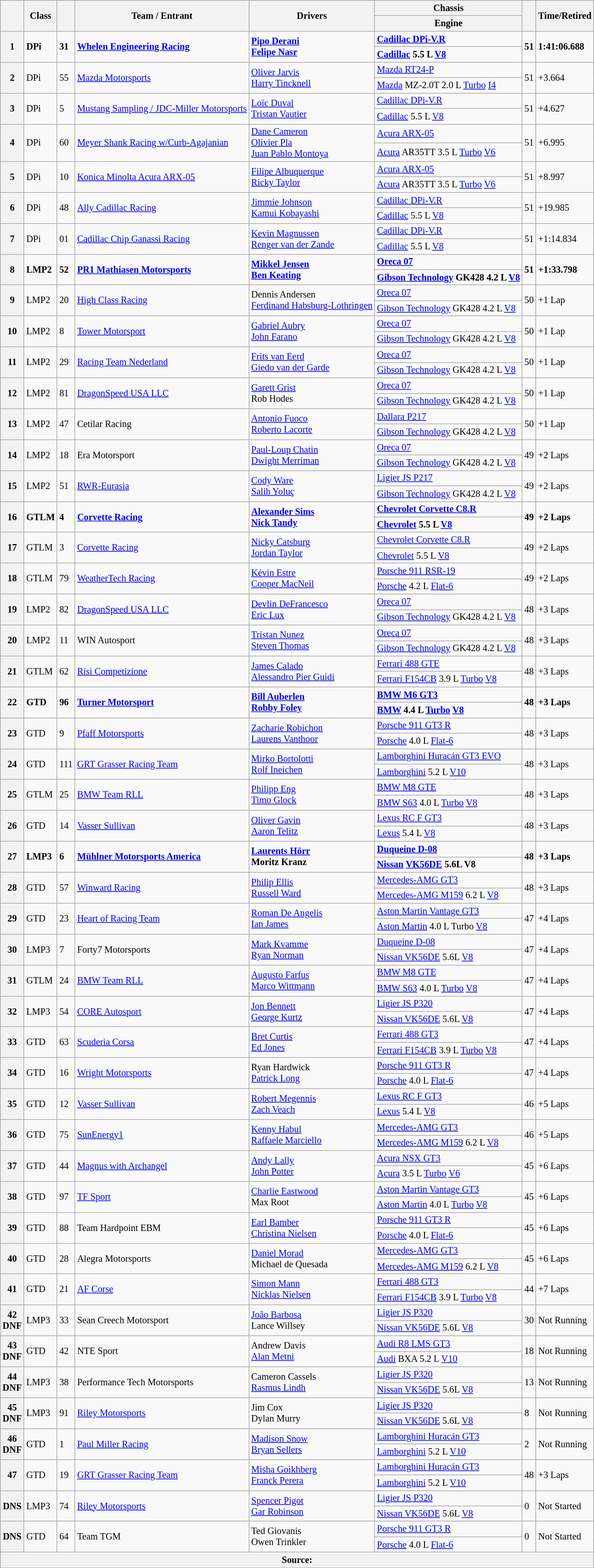<table class="wikitable sortable" style="font-size: 85%;">
<tr>
<th rowspan="2"></th>
<th rowspan="2">Class</th>
<th rowspan="2" class="unsortable"></th>
<th rowspan="2" class="unsortable">Team / Entrant</th>
<th rowspan="2" class="unsortable">Drivers</th>
<th class="unsortable" scope="col">Chassis</th>
<th rowspan="2" class="unsortable"></th>
<th rowspan="2" class="unsortable">Time/Retired</th>
</tr>
<tr>
<th>Engine</th>
</tr>
<tr style="font-weight:bold">
<th rowspan="2">1</th>
<td rowspan="2">DPi</td>
<td rowspan="2">31</td>
<td rowspan="2"><a href='#'>Whelen Engineering Racing</a></td>
<td rowspan="2"> <a href='#'>Pipo Derani</a><br> <a href='#'>Felipe Nasr</a></td>
<td><a href='#'>Cadillac DPi-V.R</a></td>
<td rowspan="2">51</td>
<td rowspan="2">1:41:06.688</td>
</tr>
<tr style="font-weight:bold">
<td><a href='#'>Cadillac</a> 5.5 L <a href='#'>V8</a></td>
</tr>
<tr>
<th rowspan="2">2</th>
<td rowspan="2">DPi</td>
<td rowspan="2">55</td>
<td rowspan="2"><a href='#'>Mazda Motorsports</a></td>
<td rowspan="2"> <a href='#'>Oliver Jarvis</a><br> <a href='#'>Harry Tincknell</a></td>
<td><a href='#'>Mazda RT24-P</a></td>
<td rowspan="2">51</td>
<td rowspan="2">+3.664</td>
</tr>
<tr>
<td><a href='#'>Mazda</a> MZ-2.0T 2.0 L <a href='#'>Turbo</a> <a href='#'>I4</a></td>
</tr>
<tr>
<th rowspan="2">3</th>
<td rowspan="2">DPi</td>
<td rowspan="2">5</td>
<td rowspan="2"><a href='#'>Mustang Sampling / JDC-Miller Motorsports</a></td>
<td rowspan="2"> <a href='#'>Loïc Duval</a><br> <a href='#'>Tristan Vautier</a></td>
<td><a href='#'>Cadillac DPi-V.R</a></td>
<td rowspan="2">51</td>
<td rowspan="2">+4.627</td>
</tr>
<tr>
<td><a href='#'>Cadillac</a> 5.5 L <a href='#'>V8</a></td>
</tr>
<tr>
<th rowspan="2">4</th>
<td rowspan="2">DPi</td>
<td rowspan="2">60</td>
<td rowspan="2"><a href='#'>Meyer Shank Racing w/Curb-Agajanian</a></td>
<td rowspan="2"> <a href='#'>Dane Cameron</a><br> <a href='#'>Olivier Pla</a><br> <a href='#'>Juan Pablo Montoya</a></td>
<td><a href='#'>Acura ARX-05</a></td>
<td rowspan="2">51</td>
<td rowspan="2">+6.995</td>
</tr>
<tr>
<td><a href='#'>Acura</a> AR35TT 3.5 L <a href='#'>Turbo</a> <a href='#'>V6</a></td>
</tr>
<tr>
<th rowspan="2">5</th>
<td rowspan="2">DPi</td>
<td rowspan="2">10</td>
<td rowspan="2"><a href='#'>Konica Minolta Acura ARX-05</a></td>
<td rowspan="2"> <a href='#'>Filipe Albuquerque</a><br> <a href='#'>Ricky Taylor</a></td>
<td><a href='#'>Acura ARX-05</a></td>
<td rowspan="2">51</td>
<td rowspan="2">+8.997</td>
</tr>
<tr>
<td><a href='#'>Acura</a> AR35TT 3.5 L <a href='#'>Turbo</a> <a href='#'>V6</a></td>
</tr>
<tr>
<th rowspan="2">6</th>
<td rowspan="2">DPi</td>
<td rowspan="2">48</td>
<td rowspan="2"><a href='#'>Ally Cadillac Racing</a></td>
<td rowspan="2"> <a href='#'>Jimmie Johnson</a><br> <a href='#'>Kamui Kobayashi</a></td>
<td><a href='#'>Cadillac DPi-V.R</a></td>
<td rowspan="2">51</td>
<td rowspan="2">+19.985</td>
</tr>
<tr>
<td><a href='#'>Cadillac</a> 5.5 L <a href='#'>V8</a></td>
</tr>
<tr>
<th rowspan="2">7</th>
<td rowspan="2">DPi</td>
<td rowspan="2">01</td>
<td rowspan="2"><a href='#'>Cadillac Chip Ganassi Racing</a></td>
<td rowspan="2"> <a href='#'>Kevin Magnussen</a><br> <a href='#'>Renger van der Zande</a></td>
<td><a href='#'>Cadillac DPi-V.R</a></td>
<td rowspan="2">51</td>
<td rowspan="2">+1:14.834</td>
</tr>
<tr>
<td><a href='#'>Cadillac</a> 5.5 L <a href='#'>V8</a></td>
</tr>
<tr>
<th rowspan="2">8</th>
<td rowspan="2"><strong>LMP2</strong></td>
<td rowspan="2"><strong>52</strong></td>
<td rowspan="2"><strong><a href='#'>PR1 Mathiasen Motorsports</a></strong></td>
<td rowspan="2"><strong> <a href='#'>Mikkel Jensen</a></strong><br><strong> <a href='#'>Ben Keating</a></strong></td>
<td><strong><a href='#'>Oreca 07</a></strong></td>
<td rowspan="2"><strong>51</strong></td>
<td rowspan="2"><strong>+1:33.798</strong></td>
</tr>
<tr>
<td><strong><a href='#'>Gibson Technology</a> GK428 4.2 L <a href='#'>V8</a></strong></td>
</tr>
<tr>
<th rowspan="2">9</th>
<td rowspan="2">LMP2</td>
<td rowspan="2">20</td>
<td rowspan="2"><a href='#'>High Class Racing</a></td>
<td rowspan="2"> Dennis Andersen<br> <a href='#'>Ferdinand Habsburg-Lothringen</a></td>
<td><a href='#'>Oreca 07</a></td>
<td rowspan="2">50</td>
<td rowspan="2">+1 Lap</td>
</tr>
<tr>
<td><a href='#'>Gibson Technology</a> GK428 4.2 L <a href='#'>V8</a></td>
</tr>
<tr>
<th rowspan="2">10</th>
<td rowspan="2">LMP2</td>
<td rowspan="2">8</td>
<td rowspan="2"><a href='#'>Tower Motorsport</a></td>
<td rowspan="2"> <a href='#'>Gabriel Aubry</a><br> <a href='#'>John Farano</a></td>
<td><a href='#'>Oreca 07</a></td>
<td rowspan="2">50</td>
<td rowspan="2">+1 Lap</td>
</tr>
<tr>
<td><a href='#'>Gibson Technology</a> GK428 4.2 L <a href='#'>V8</a></td>
</tr>
<tr>
<th rowspan="2">11</th>
<td rowspan="2">LMP2</td>
<td rowspan="2">29</td>
<td rowspan="2"><a href='#'>Racing Team Nederland</a></td>
<td rowspan="2"> <a href='#'>Frits van Eerd</a><br> <a href='#'>Giedo van der Garde</a></td>
<td><a href='#'>Oreca 07</a></td>
<td rowspan="2">50</td>
<td rowspan="2">+1 Lap</td>
</tr>
<tr>
<td><a href='#'>Gibson Technology</a> GK428 4.2 L <a href='#'>V8</a></td>
</tr>
<tr>
<th rowspan="2">12</th>
<td rowspan="2">LMP2</td>
<td rowspan="2">81</td>
<td rowspan="2"><a href='#'>DragonSpeed USA LLC</a></td>
<td rowspan="2"> <a href='#'>Garett Grist</a><br> Rob Hodes</td>
<td><a href='#'>Oreca 07</a></td>
<td rowspan="2">50</td>
<td rowspan="2">+1 Lap</td>
</tr>
<tr>
<td><a href='#'>Gibson Technology</a> GK428 4.2 L <a href='#'>V8</a></td>
</tr>
<tr>
<th rowspan="2">13</th>
<td rowspan="2">LMP2</td>
<td rowspan="2">47</td>
<td rowspan="2">Cetilar Racing</td>
<td rowspan="2"> <a href='#'>Antonio Fuoco</a><br> <a href='#'>Roberto Lacorte</a></td>
<td><a href='#'>Dallara P217</a></td>
<td rowspan="2">50</td>
<td rowspan="2">+1 Lap</td>
</tr>
<tr>
<td><a href='#'>Gibson Technology</a> GK428 4.2 L <a href='#'>V8</a></td>
</tr>
<tr>
<th rowspan="2">14</th>
<td rowspan="2">LMP2</td>
<td rowspan="2">18</td>
<td rowspan="2">Era Motorsport</td>
<td rowspan="2"> <a href='#'>Paul-Loup Chatin</a><br> <a href='#'>Dwight Merriman</a></td>
<td><a href='#'>Oreca 07</a></td>
<td rowspan="2">49</td>
<td rowspan="2">+2 Laps</td>
</tr>
<tr>
<td><a href='#'>Gibson Technology</a> GK428 4.2 L <a href='#'>V8</a></td>
</tr>
<tr>
<th rowspan="2">15</th>
<td rowspan="2">LMP2</td>
<td rowspan="2">51</td>
<td rowspan="2"><a href='#'>RWR-Eurasia</a></td>
<td rowspan="2"> <a href='#'>Cody Ware</a><br> <a href='#'>Salih Yoluç</a></td>
<td><a href='#'>Ligier JS P217</a></td>
<td rowspan="2">49</td>
<td rowspan="2">+2 Laps</td>
</tr>
<tr>
<td><a href='#'>Gibson Technology</a> GK428 4.2 L <a href='#'>V8</a></td>
</tr>
<tr>
<th rowspan="2">16</th>
<td rowspan="2"><strong>GTLM</strong></td>
<td rowspan="2"><strong>4</strong></td>
<td rowspan="2"><strong><a href='#'>Corvette Racing</a></strong></td>
<td rowspan="2"><strong> <a href='#'>Alexander Sims</a></strong><br><strong> <a href='#'>Nick Tandy</a></strong></td>
<td><strong><a href='#'>Chevrolet Corvette C8.R</a></strong></td>
<td rowspan="2"><strong>49</strong></td>
<td rowspan="2"><strong>+2 Laps</strong></td>
</tr>
<tr>
<td><strong><a href='#'>Chevrolet</a> 5.5 L  <a href='#'>V8</a></strong></td>
</tr>
<tr>
<th rowspan="2">17</th>
<td rowspan="2">GTLM</td>
<td rowspan="2">3</td>
<td rowspan="2"><a href='#'>Corvette Racing</a></td>
<td rowspan="2"> <a href='#'>Nicky Catsburg</a><br> <a href='#'>Jordan Taylor</a></td>
<td><a href='#'>Chevrolet Corvette C8.R</a></td>
<td rowspan="2">49</td>
<td rowspan="2">+2 Laps</td>
</tr>
<tr>
<td><a href='#'>Chevrolet</a> 5.5 L  <a href='#'>V8</a></td>
</tr>
<tr>
<th rowspan="2">18</th>
<td rowspan="2">GTLM</td>
<td rowspan="2">79</td>
<td rowspan="2"><a href='#'>WeatherTech Racing</a></td>
<td rowspan="2"> <a href='#'>Kévin Estre</a><br> <a href='#'>Cooper MacNeil</a></td>
<td><a href='#'>Porsche 911 RSR-19</a></td>
<td rowspan="2">49</td>
<td rowspan="2">+2 Laps</td>
</tr>
<tr>
<td><a href='#'>Porsche</a> 4.2 L <a href='#'>Flat-6</a></td>
</tr>
<tr>
<th rowspan="2">19</th>
<td rowspan="2">LMP2</td>
<td rowspan="2">82</td>
<td rowspan="2"><a href='#'>DragonSpeed USA LLC</a></td>
<td rowspan="2"> <a href='#'>Devlin DeFrancesco</a><br> <a href='#'>Eric Lux</a></td>
<td><a href='#'>Oreca 07</a></td>
<td rowspan="2">48</td>
<td rowspan="2">+3 Laps</td>
</tr>
<tr>
<td><a href='#'>Gibson Technology</a> GK428 4.2 L <a href='#'>V8</a></td>
</tr>
<tr>
<th rowspan="2">20</th>
<td rowspan="2">LMP2</td>
<td rowspan="2">11</td>
<td rowspan="2">WIN Autosport</td>
<td rowspan="2"> <a href='#'>Tristan Nunez</a><br> <a href='#'>Steven Thomas</a></td>
<td><a href='#'>Oreca 07</a></td>
<td rowspan="2">48</td>
<td rowspan="2">+3 Laps</td>
</tr>
<tr>
<td><a href='#'>Gibson Technology</a> GK428 4.2 L <a href='#'>V8</a></td>
</tr>
<tr>
<th rowspan="2">21</th>
<td rowspan="2">GTLM</td>
<td rowspan="2">62</td>
<td rowspan="2"><a href='#'>Risi Competizione</a></td>
<td rowspan="2"> <a href='#'>James Calado</a><br> <a href='#'>Alessandro Pier Guidi</a></td>
<td><a href='#'>Ferrari 488 GTE</a></td>
<td rowspan="2">48</td>
<td rowspan="2">+3 Laps</td>
</tr>
<tr>
<td><a href='#'>Ferrari F154CB</a> 3.9 L <a href='#'>Turbo</a> <a href='#'>V8</a></td>
</tr>
<tr>
<th rowspan="2">22</th>
<td rowspan="2"><strong>GTD</strong></td>
<td rowspan="2"><strong>96</strong></td>
<td rowspan="2"><strong><a href='#'>Turner Motorsport</a></strong></td>
<td rowspan="2"><strong> <a href='#'>Bill Auberlen</a></strong><br><strong> <a href='#'>Robby Foley</a></strong></td>
<td><strong><a href='#'>BMW M6 GT3</a></strong></td>
<td rowspan="2"><strong>48</strong></td>
<td rowspan="2"><strong>+3 Laps</strong></td>
</tr>
<tr>
<td><strong><a href='#'>BMW</a> 4.4 L <a href='#'>Turbo</a> <a href='#'>V8</a></strong></td>
</tr>
<tr>
<th rowspan="2">23</th>
<td rowspan="2">GTD</td>
<td rowspan="2">9</td>
<td rowspan="2"><a href='#'>Pfaff Motorsports</a></td>
<td rowspan="2"> <a href='#'>Zacharie Robichon</a><br> <a href='#'>Laurens Vanthoor</a></td>
<td><a href='#'>Porsche 911 GT3 R</a></td>
<td rowspan="2">48</td>
<td rowspan="2">+3 Laps</td>
</tr>
<tr>
<td><a href='#'>Porsche</a> 4.0 L <a href='#'>Flat-6</a></td>
</tr>
<tr>
<th rowspan="2">24</th>
<td rowspan="2">GTD</td>
<td rowspan="2">111</td>
<td rowspan="2"><a href='#'>GRT Grasser Racing Team</a></td>
<td rowspan="2"> <a href='#'>Mirko Bortolotti</a><br> <a href='#'>Rolf Ineichen</a></td>
<td><a href='#'>Lamborghini Huracán GT3 EVO</a></td>
<td rowspan="2">48</td>
<td rowspan="2">+3 Laps</td>
</tr>
<tr>
<td><a href='#'>Lamborghini</a> 5.2 L <a href='#'>V10</a></td>
</tr>
<tr>
<th rowspan="2">25</th>
<td rowspan="2">GTLM</td>
<td rowspan="2">25</td>
<td rowspan="2"><a href='#'>BMW Team RLL</a></td>
<td rowspan="2"> <a href='#'>Philipp Eng</a><br> <a href='#'>Timo Glock</a></td>
<td><a href='#'>BMW M8 GTE</a></td>
<td rowspan="2">48</td>
<td rowspan="2">+3 Laps</td>
</tr>
<tr>
<td><a href='#'>BMW S63</a> 4.0 L <a href='#'>Turbo</a> <a href='#'>V8</a></td>
</tr>
<tr>
<th rowspan="2">26</th>
<td rowspan="2">GTD</td>
<td rowspan="2">14</td>
<td rowspan="2"><a href='#'>Vasser Sullivan</a></td>
<td rowspan="2"> <a href='#'>Oliver Gavin</a><br> <a href='#'>Aaron Telitz</a></td>
<td><a href='#'>Lexus RC F GT3</a></td>
<td rowspan="2">48</td>
<td rowspan="2">+3 Laps</td>
</tr>
<tr>
<td><a href='#'>Lexus</a> 5.4 L <a href='#'>V8</a></td>
</tr>
<tr>
<th rowspan="2">27</th>
<td rowspan="2"><strong>LMP3</strong></td>
<td rowspan="2"><strong>6</strong></td>
<td rowspan="2"><a href='#'><strong>Mühlner Motorsports America</strong></a></td>
<td rowspan="2"><strong> <a href='#'>Laurents Hörr</a></strong><br><strong> Moritz Kranz</strong></td>
<td><strong><a href='#'>Duqueine D-08</a></strong></td>
<td rowspan="2"><strong>48</strong></td>
<td rowspan="2"><strong>+3 Laps</strong></td>
</tr>
<tr>
<td><strong><a href='#'>Nissan</a> <a href='#'>VK56DE</a> 5.6L V8</strong></td>
</tr>
<tr>
<th rowspan="2">28</th>
<td rowspan="2">GTD</td>
<td rowspan="2">57</td>
<td rowspan="2"><a href='#'>Winward Racing</a></td>
<td rowspan="2"> <a href='#'>Philip Ellis</a><br> <a href='#'>Russell Ward</a></td>
<td><a href='#'>Mercedes-AMG GT3</a></td>
<td rowspan="2">48</td>
<td rowspan="2">+3 Laps</td>
</tr>
<tr>
<td><a href='#'>Mercedes-AMG M159</a> 6.2 L <a href='#'>V8</a></td>
</tr>
<tr>
<th rowspan="2">29</th>
<td rowspan="2">GTD</td>
<td rowspan="2">23</td>
<td rowspan="2"><a href='#'>Heart of Racing Team</a></td>
<td rowspan="2"> <a href='#'>Roman De Angelis</a><br> <a href='#'>Ian James</a></td>
<td><a href='#'>Aston Martin Vantage GT3</a></td>
<td rowspan="2">47</td>
<td rowspan="2">+4 Laps</td>
</tr>
<tr>
<td><a href='#'>Aston Martin</a> 4.0 L Turbo <a href='#'>V8</a></td>
</tr>
<tr>
<th rowspan="2">30</th>
<td rowspan="2">LMP3</td>
<td rowspan="2">7</td>
<td rowspan="2">Forty7 Motorsports</td>
<td rowspan="2"> <a href='#'>Mark Kvamme</a><br> <a href='#'>Ryan Norman</a></td>
<td><a href='#'>Duqueine D-08</a></td>
<td rowspan="2">47</td>
<td rowspan="2">+4 Laps</td>
</tr>
<tr>
<td><a href='#'>Nissan VK56DE</a> 5.6L <a href='#'>V8</a></td>
</tr>
<tr>
<th rowspan="2">31</th>
<td rowspan="2">GTLM</td>
<td rowspan="2">24</td>
<td rowspan="2"><a href='#'>BMW Team RLL</a></td>
<td rowspan="2"> <a href='#'>Augusto Farfus</a><br> <a href='#'>Marco Wittmann</a></td>
<td><a href='#'>BMW M8 GTE</a></td>
<td rowspan="2">47</td>
<td rowspan="2">+4 Laps</td>
</tr>
<tr>
<td><a href='#'>BMW S63</a> 4.0 L <a href='#'>Turbo</a> <a href='#'>V8</a></td>
</tr>
<tr>
<th rowspan="2">32</th>
<td rowspan="2">LMP3</td>
<td rowspan="2">54</td>
<td rowspan="2"><a href='#'>CORE Autosport</a></td>
<td rowspan="2"> <a href='#'>Jon Bennett</a><br> <a href='#'>George Kurtz</a></td>
<td><a href='#'>Ligier JS P320</a></td>
<td rowspan="2">47</td>
<td rowspan="2">+4 Laps</td>
</tr>
<tr>
<td><a href='#'>Nissan VK56DE</a> 5.6L <a href='#'>V8</a></td>
</tr>
<tr>
<th rowspan="2">33</th>
<td rowspan="2">GTD</td>
<td rowspan="2">63</td>
<td rowspan="2"><a href='#'>Scuderia Corsa</a></td>
<td rowspan="2"> <a href='#'>Bret Curtis</a><br> <a href='#'>Ed Jones</a></td>
<td><a href='#'>Ferrari 488 GT3</a></td>
<td rowspan="2">47</td>
<td rowspan="2">+4 Laps</td>
</tr>
<tr>
<td><a href='#'>Ferrari F154CB</a> 3.9 L <a href='#'>Turbo</a> <a href='#'>V8</a></td>
</tr>
<tr>
<th rowspan="2">34</th>
<td rowspan="2">GTD</td>
<td rowspan="2">16</td>
<td rowspan="2"><a href='#'>Wright Motorsports</a></td>
<td rowspan="2"> Ryan Hardwick<br> <a href='#'>Patrick Long</a></td>
<td><a href='#'>Porsche 911 GT3 R</a></td>
<td rowspan="2">47</td>
<td rowspan="2">+4 Laps</td>
</tr>
<tr>
<td><a href='#'>Porsche</a> 4.0 L <a href='#'>Flat-6</a></td>
</tr>
<tr>
<th rowspan="2">35</th>
<td rowspan="2">GTD</td>
<td rowspan="2">12</td>
<td rowspan="2"><a href='#'>Vasser Sullivan</a></td>
<td rowspan="2"> <a href='#'>Robert Megennis</a><br> <a href='#'>Zach Veach</a></td>
<td><a href='#'>Lexus RC F GT3</a></td>
<td rowspan="2">46</td>
<td rowspan="2">+5 Laps</td>
</tr>
<tr>
<td><a href='#'>Lexus</a> 5.4 L <a href='#'>V8</a></td>
</tr>
<tr>
<th rowspan="2">36</th>
<td rowspan="2">GTD</td>
<td rowspan="2">75</td>
<td rowspan="2"><a href='#'>SunEnergy1</a></td>
<td rowspan="2"> <a href='#'>Kenny Habul</a><br> <a href='#'>Raffaele Marciello</a></td>
<td><a href='#'>Mercedes-AMG GT3</a></td>
<td rowspan="2">46</td>
<td rowspan="2">+5 Laps</td>
</tr>
<tr>
<td><a href='#'>Mercedes-AMG M159</a> 6.2 L <a href='#'>V8</a></td>
</tr>
<tr>
<th rowspan="2">37</th>
<td rowspan="2">GTD</td>
<td rowspan="2">44</td>
<td rowspan="2"><a href='#'>Magnus with Archangel</a></td>
<td rowspan="2"> <a href='#'>Andy Lally</a><br> <a href='#'>John Potter</a></td>
<td><a href='#'>Acura NSX GT3</a></td>
<td rowspan="2">45</td>
<td rowspan="2">+6 Laps</td>
</tr>
<tr>
<td><a href='#'>Acura</a> 3.5 L <a href='#'>Turbo</a> <a href='#'>V6</a></td>
</tr>
<tr>
<th rowspan="2">38</th>
<td rowspan="2">GTD</td>
<td rowspan="2">97</td>
<td rowspan="2"><a href='#'>TF Sport</a></td>
<td rowspan="2"> <a href='#'>Charlie Eastwood</a><br> Max Root</td>
<td><a href='#'>Aston Martin Vantage GT3</a></td>
<td rowspan="2">45</td>
<td rowspan="2">+6 Laps</td>
</tr>
<tr>
<td><a href='#'>Aston Martin</a> 4.0 L <a href='#'>Turbo</a> <a href='#'>V8</a></td>
</tr>
<tr>
<th rowspan="2">39</th>
<td rowspan="2">GTD</td>
<td rowspan="2">88</td>
<td rowspan="2">Team Hardpoint EBM</td>
<td rowspan="2"> <a href='#'>Earl Bamber</a><br> <a href='#'>Christina Nielsen</a></td>
<td><a href='#'>Porsche 911 GT3 R</a></td>
<td rowspan="2">45</td>
<td rowspan="2">+6 Laps</td>
</tr>
<tr>
<td><a href='#'>Porsche</a> 4.0 L <a href='#'>Flat-6</a></td>
</tr>
<tr>
<th rowspan="2">40</th>
<td rowspan="2">GTD</td>
<td rowspan="2">28</td>
<td rowspan="2">Alegra Motorsports</td>
<td rowspan="2"> <a href='#'>Daniel Morad</a><br> Michael de Quesada</td>
<td><a href='#'>Mercedes-AMG GT3</a></td>
<td rowspan="2">45</td>
<td rowspan="2">+6 Laps</td>
</tr>
<tr>
<td><a href='#'>Mercedes-AMG M159</a> 6.2 L <a href='#'>V8</a></td>
</tr>
<tr>
<th rowspan="2">41</th>
<td rowspan="2">GTD</td>
<td rowspan="2">21</td>
<td rowspan="2"><a href='#'>AF Corse</a></td>
<td rowspan="2"> <a href='#'>Simon Mann</a><br> <a href='#'>Nicklas Nielsen</a></td>
<td><a href='#'>Ferrari 488 GT3</a></td>
<td rowspan="2">44</td>
<td rowspan="2">+7 Laps</td>
</tr>
<tr>
<td><a href='#'>Ferrari F154CB</a> 3.9 L <a href='#'>Turbo</a> <a href='#'>V8</a></td>
</tr>
<tr>
<th rowspan="2">42<br>DNF</th>
<td rowspan="2">LMP3</td>
<td rowspan="2">33</td>
<td rowspan="2">Sean Creech Motorsport</td>
<td rowspan="2"> <a href='#'>João Barbosa</a><br> Lance Willsey</td>
<td><a href='#'>Ligier JS P320</a></td>
<td rowspan="2">30</td>
<td rowspan="2">Not Running</td>
</tr>
<tr>
<td><a href='#'>Nissan VK56DE</a> 5.6L <a href='#'>V8</a></td>
</tr>
<tr>
<th rowspan="2">43<br>DNF</th>
<td rowspan="2">GTD</td>
<td rowspan="2">42</td>
<td rowspan="2">NTE Sport</td>
<td rowspan="2"> Andrew Davis<br> <a href='#'>Alan Metni</a></td>
<td><a href='#'>Audi R8 LMS GT3</a></td>
<td rowspan="2">18</td>
<td rowspan="2">Not Running</td>
</tr>
<tr>
<td><a href='#'>Audi</a> BXA 5.2 L <a href='#'>V10</a></td>
</tr>
<tr>
<th rowspan="2">44<br>DNF</th>
<td rowspan="2">LMP3</td>
<td rowspan="2">38</td>
<td rowspan="2">Performance Tech Motorsports</td>
<td rowspan="2"> Cameron Cassels<br> <a href='#'>Rasmus Lindh</a></td>
<td><a href='#'>Ligier JS P320</a></td>
<td rowspan="2">13</td>
<td rowspan="2">Not Running</td>
</tr>
<tr>
<td><a href='#'>Nissan VK56DE</a> 5.6L <a href='#'>V8</a></td>
</tr>
<tr>
<th rowspan="2">45<br>DNF</th>
<td rowspan="2">LMP3</td>
<td rowspan="2">91</td>
<td rowspan="2"><a href='#'>Riley Motorsports</a></td>
<td rowspan="2"> Jim Cox<br> Dylan Murry</td>
<td><a href='#'>Ligier JS P320</a></td>
<td rowspan="2">8</td>
<td rowspan="2">Not Running</td>
</tr>
<tr>
<td><a href='#'>Nissan VK56DE</a> 5.6L <a href='#'>V8</a></td>
</tr>
<tr>
<th rowspan="2">46<br>DNF</th>
<td rowspan="2">GTD</td>
<td rowspan="2">1</td>
<td rowspan="2"><a href='#'>Paul Miller Racing</a></td>
<td rowspan="2"> <a href='#'>Madison Snow</a><br> <a href='#'>Bryan Sellers</a></td>
<td><a href='#'>Lamborghini Huracán GT3</a></td>
<td rowspan="2">2</td>
<td rowspan="2">Not Running</td>
</tr>
<tr>
<td><a href='#'>Lamborghini</a> 5.2 L <a href='#'>V10</a></td>
</tr>
<tr>
<th rowspan="2">47</th>
<td rowspan="2">GTD</td>
<td rowspan="2">19</td>
<td rowspan="2"><a href='#'>GRT Grasser Racing Team</a></td>
<td rowspan="2"> <a href='#'>Misha Goikhberg</a><br> <a href='#'>Franck Perera</a></td>
<td><a href='#'>Lamborghini Huracán GT3</a></td>
<td rowspan="2">48</td>
<td rowspan="2">+3 Laps</td>
</tr>
<tr>
<td><a href='#'>Lamborghini</a> 5.2 L <a href='#'>V10</a></td>
</tr>
<tr>
<th rowspan="2">DNS</th>
<td rowspan="2">LMP3</td>
<td rowspan="2">74</td>
<td rowspan="2"><a href='#'>Riley Motorsports</a></td>
<td rowspan="2"> <a href='#'>Spencer Pigot</a><br> <a href='#'>Gar Robinson</a></td>
<td><a href='#'>Ligier JS P320</a></td>
<td rowspan="2">0</td>
<td rowspan="2">Not Started</td>
</tr>
<tr>
<td><a href='#'>Nissan VK56DE</a> 5.6L <a href='#'>V8</a></td>
</tr>
<tr>
<th rowspan="2">DNS</th>
<td rowspan="2">GTD</td>
<td rowspan="2">64</td>
<td rowspan="2">Team TGM</td>
<td rowspan="2"> Ted Giovanis<br> Owen Trinkler</td>
<td><a href='#'>Porsche 911 GT3 R</a></td>
<td rowspan="2">0</td>
<td rowspan="2">Not Started</td>
</tr>
<tr>
<td><a href='#'>Porsche</a> 4.0 L <a href='#'>Flat-6</a></td>
</tr>
<tr>
<th colspan="8">Source:</th>
</tr>
</table>
